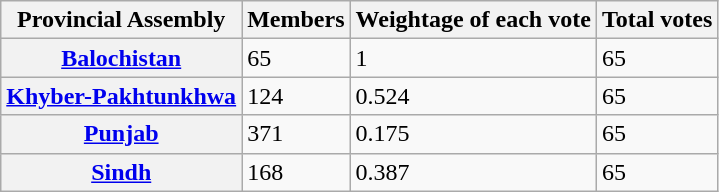<table class="wikitable">
<tr>
<th scope="col">Provincial Assembly</th>
<th scope="col">Members</th>
<th scope="col">Weightage of each vote</th>
<th scope="col">Total votes</th>
</tr>
<tr>
<th scope="row"><a href='#'>Balochistan</a></th>
<td>65</td>
<td>1</td>
<td>65</td>
</tr>
<tr>
<th scope="row"><a href='#'>Khyber-Pakhtunkhwa</a></th>
<td>124</td>
<td>0.524</td>
<td>65</td>
</tr>
<tr>
<th scope="row"><a href='#'>Punjab</a></th>
<td>371</td>
<td>0.175</td>
<td>65</td>
</tr>
<tr>
<th scope="row"><a href='#'>Sindh</a></th>
<td>168</td>
<td>0.387</td>
<td>65</td>
</tr>
</table>
